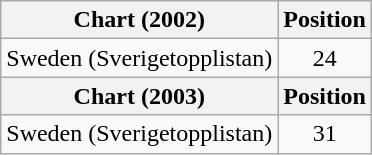<table class="wikitable">
<tr>
<th>Chart (2002)</th>
<th>Position</th>
</tr>
<tr>
<td>Sweden (Sverigetopplistan)</td>
<td align="center">24</td>
</tr>
<tr>
<th>Chart (2003)</th>
<th>Position</th>
</tr>
<tr>
<td>Sweden (Sverigetopplistan)</td>
<td align="center">31</td>
</tr>
</table>
